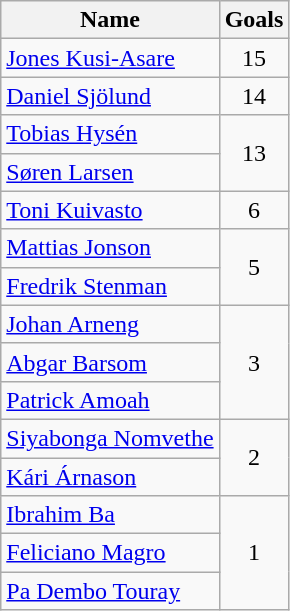<table class="wikitable">
<tr>
<th>Name</th>
<th>Goals</th>
</tr>
<tr>
<td> <a href='#'>Jones Kusi-Asare</a></td>
<td align=center>15</td>
</tr>
<tr>
<td> <a href='#'>Daniel Sjölund</a></td>
<td align=center>14</td>
</tr>
<tr>
<td> <a href='#'>Tobias Hysén</a></td>
<td rowspan="2" style="text-align:center;">13</td>
</tr>
<tr>
<td> <a href='#'>Søren Larsen</a></td>
</tr>
<tr>
<td> <a href='#'>Toni Kuivasto</a></td>
<td style="text-align:center;">6</td>
</tr>
<tr>
<td> <a href='#'>Mattias Jonson</a></td>
<td rowspan="2" style="text-align:center;">5</td>
</tr>
<tr>
<td> <a href='#'>Fredrik Stenman</a></td>
</tr>
<tr>
<td> <a href='#'>Johan Arneng</a></td>
<td rowspan="3" style="text-align:center;">3</td>
</tr>
<tr>
<td> <a href='#'>Abgar Barsom</a></td>
</tr>
<tr>
<td> <a href='#'>Patrick Amoah</a></td>
</tr>
<tr>
<td> <a href='#'>Siyabonga Nomvethe</a></td>
<td rowspan="2" style="text-align:center;">2</td>
</tr>
<tr>
<td> <a href='#'>Kári Árnason</a></td>
</tr>
<tr>
<td> <a href='#'>Ibrahim Ba</a></td>
<td rowspan="3" style="text-align:center;">1</td>
</tr>
<tr>
<td> <a href='#'>Feliciano Magro</a></td>
</tr>
<tr>
<td> <a href='#'>Pa Dembo Touray</a></td>
</tr>
</table>
